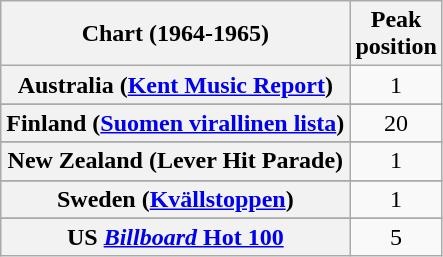<table class="wikitable sortable plainrowheaders" style="text-align:center">
<tr>
<th>Chart (1964-1965)</th>
<th>Peak<br>position</th>
</tr>
<tr>
<th scope="row">Australia (<a href='#'>Kent Music Report</a>)</th>
<td>1</td>
</tr>
<tr>
</tr>
<tr>
<th scope="row">Finland (<a href='#'>Suomen virallinen lista</a>)</th>
<td>20</td>
</tr>
<tr>
</tr>
<tr>
</tr>
<tr>
</tr>
<tr>
<th scope="row">New Zealand (Lever Hit Parade)</th>
<td>1</td>
</tr>
<tr>
</tr>
<tr>
<th scope="row">Sweden (<a href='#'>Kvällstoppen</a>)</th>
<td>1</td>
</tr>
<tr>
</tr>
<tr>
<th scope="row">US <a href='#'><em>Billboard</em> Hot 100</a></th>
<td>5</td>
</tr>
</table>
